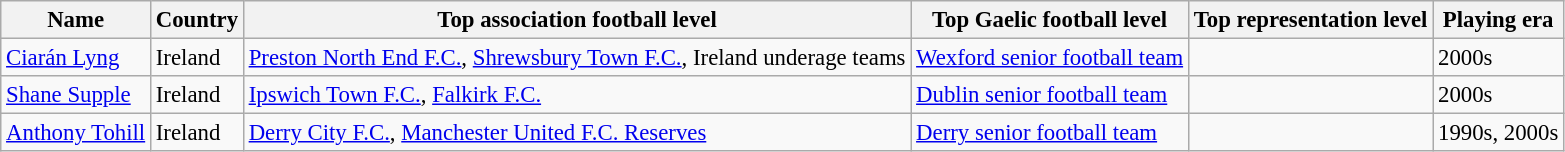<table class="wikitable" style="font-size: 95%;">
<tr>
<th>Name</th>
<th>Country</th>
<th>Top association football level</th>
<th>Top Gaelic football level</th>
<th>Top representation level</th>
<th>Playing era</th>
</tr>
<tr>
<td><a href='#'>Ciarán Lyng</a></td>
<td>Ireland</td>
<td><a href='#'>Preston North End F.C.</a>, <a href='#'>Shrewsbury Town F.C.</a>, Ireland underage teams</td>
<td><a href='#'>Wexford senior football team</a></td>
<td></td>
<td>2000s</td>
</tr>
<tr>
<td><a href='#'>Shane Supple</a></td>
<td>Ireland</td>
<td><a href='#'>Ipswich Town F.C.</a>, <a href='#'>Falkirk F.C.</a></td>
<td><a href='#'>Dublin senior football team</a></td>
<td></td>
<td>2000s</td>
</tr>
<tr>
<td><a href='#'>Anthony Tohill</a></td>
<td>Ireland</td>
<td><a href='#'>Derry City F.C.</a>, <a href='#'>Manchester United F.C. Reserves</a></td>
<td><a href='#'>Derry senior football team</a></td>
<td></td>
<td>1990s, 2000s</td>
</tr>
</table>
